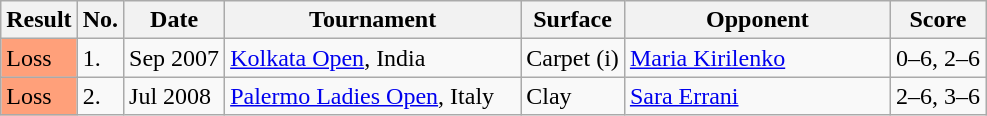<table class=wikitable>
<tr>
<th>Result</th>
<th>No.</th>
<th style="width:60px">Date</th>
<th width=190>Tournament</th>
<th>Surface</th>
<th width=170>Opponent</th>
<th>Score</th>
</tr>
<tr>
<td style="background:#ffa07a;">Loss</td>
<td>1.</td>
<td>Sep 2007</td>
<td><a href='#'>Kolkata Open</a>, India</td>
<td>Carpet (i)</td>
<td> <a href='#'>Maria Kirilenko</a></td>
<td>0–6, 2–6</td>
</tr>
<tr>
<td style="background:#ffa07a;">Loss</td>
<td>2.</td>
<td>Jul 2008</td>
<td><a href='#'>Palermo Ladies Open</a>, Italy</td>
<td>Clay</td>
<td> <a href='#'>Sara Errani</a></td>
<td>2–6, 3–6</td>
</tr>
</table>
